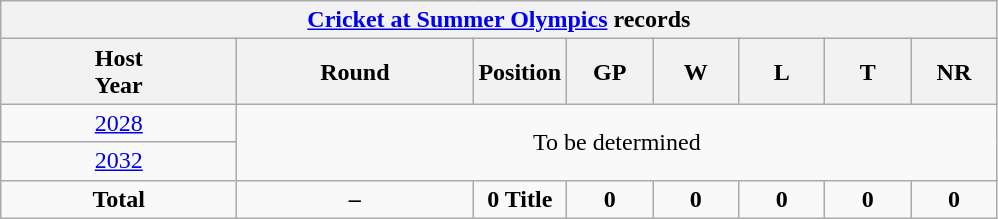<table class="wikitable" style="text-align: center; width=900px;">
<tr>
<th colspan=9><a href='#'>Cricket at Summer Olympics</a> records</th>
</tr>
<tr>
<th width=150>Host<br>Year</th>
<th width=150>Round</th>
<th width=50>Position</th>
<th width=50>GP</th>
<th width=50>W</th>
<th width=50>L</th>
<th width=50>T</th>
<th width=50>NR</th>
</tr>
<tr>
<td> <a href='#'>2028</a></td>
<td colspan=8 rowspan=2>To be determined</td>
</tr>
<tr>
<td> <a href='#'>2032</a></td>
</tr>
<tr>
<td><strong>Total</strong></td>
<td><strong>–</strong></td>
<td><strong>0 Title</strong></td>
<td><strong>0</strong></td>
<td><strong>0</strong></td>
<td><strong>0</strong></td>
<td><strong>0</strong></td>
<td><strong>0</strong></td>
</tr>
</table>
